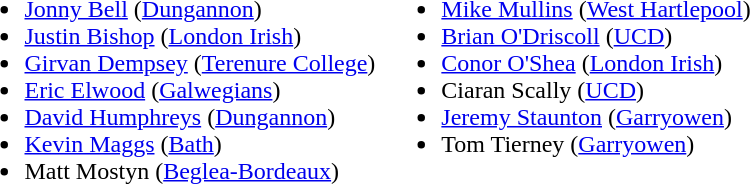<table>
<tr style="vertical-align:top">
<td><br><ul><li><a href='#'>Jonny Bell</a> (<a href='#'>Dungannon</a>)</li><li><a href='#'>Justin Bishop</a> (<a href='#'>London Irish</a>)</li><li><a href='#'>Girvan Dempsey</a> (<a href='#'>Terenure College</a>)</li><li><a href='#'>Eric Elwood</a> (<a href='#'>Galwegians</a>)</li><li><a href='#'>David Humphreys</a> (<a href='#'>Dungannon</a>)</li><li><a href='#'>Kevin Maggs</a> (<a href='#'>Bath</a>)</li><li>Matt Mostyn (<a href='#'>Beglea-Bordeaux</a>)</li></ul></td>
<td><br><ul><li><a href='#'>Mike Mullins</a> (<a href='#'>West Hartlepool</a>)</li><li><a href='#'>Brian O'Driscoll</a> (<a href='#'>UCD</a>)</li><li><a href='#'>Conor O'Shea</a> (<a href='#'>London Irish</a>)</li><li>Ciaran Scally (<a href='#'>UCD</a>)</li><li><a href='#'>Jeremy Staunton</a> (<a href='#'>Garryowen</a>)</li><li>Tom Tierney (<a href='#'>Garryowen</a>)</li></ul></td>
</tr>
</table>
